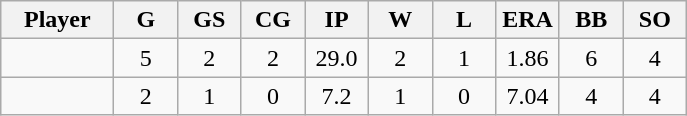<table class="wikitable sortable">
<tr>
<th bgcolor="#DDDDFF" width="16%">Player</th>
<th bgcolor="#DDDDFF" width="9%">G</th>
<th bgcolor="#DDDDFF" width="9%">GS</th>
<th bgcolor="#DDDDFF" width="9%">CG</th>
<th bgcolor="#DDDDFF" width="9%">IP</th>
<th bgcolor="#DDDDFF" width="9%">W</th>
<th bgcolor="#DDDDFF" width="9%">L</th>
<th bgcolor="#DDDDFF" width="9%">ERA</th>
<th bgcolor="#DDDDFF" width="9%">BB</th>
<th bgcolor="#DDDDFF" width="9%">SO</th>
</tr>
<tr align="center">
<td></td>
<td>5</td>
<td>2</td>
<td>2</td>
<td>29.0</td>
<td>2</td>
<td>1</td>
<td>1.86</td>
<td>6</td>
<td>4</td>
</tr>
<tr align="center">
<td></td>
<td>2</td>
<td>1</td>
<td>0</td>
<td>7.2</td>
<td>1</td>
<td>0</td>
<td>7.04</td>
<td>4</td>
<td>4</td>
</tr>
</table>
